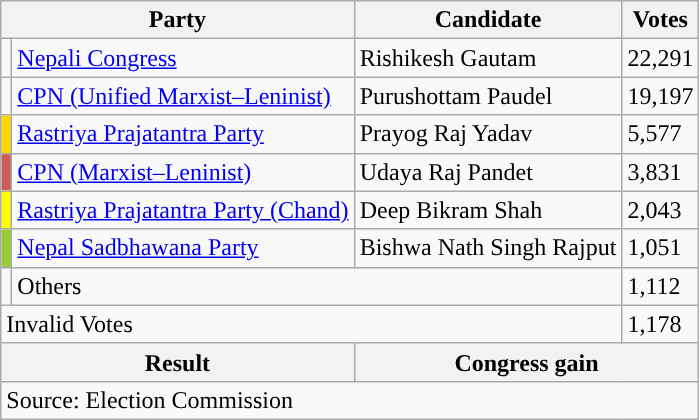<table class="wikitable">
<tr>
<th colspan="2">Party</th>
<th>Candidate</th>
<th>Votes</th>
</tr>
<tr>
<td style="background-color:"></td>
<td><a href='#'>Nepali Congress</a></td>
<td>Rishikesh Gautam</td>
<td>22,291</td>
</tr>
<tr>
<td style="background-color:"></td>
<td><a href='#'>CPN (Unified Marxist–Leninist)</a></td>
<td>Purushottam Paudel</td>
<td>19,197</td>
</tr>
<tr>
<td style="background-color:gold"></td>
<td><a href='#'>Rastriya Prajatantra Party</a></td>
<td>Prayog Raj Yadav</td>
<td>5,577</td>
</tr>
<tr>
<td style="background-color:indianred"></td>
<td><a href='#'>CPN (Marxist–Leninist)</a></td>
<td>Udaya Raj Pandet</td>
<td>3,831</td>
</tr>
<tr>
<td style="background-color:yellow"></td>
<td><a href='#'>Rastriya Prajatantra Party (Chand)</a></td>
<td>Deep Bikram Shah</td>
<td>2,043</td>
</tr>
<tr>
<td style="background-color:yellowgreen"></td>
<td><a href='#'>Nepal Sadbhawana Party</a></td>
<td>Bishwa Nath Singh Rajput</td>
<td>1,051</td>
</tr>
<tr>
<td></td>
<td colspan="2">Others</td>
<td>1,112</td>
</tr>
<tr>
<td colspan="3">Invalid Votes</td>
<td>1,178</td>
</tr>
<tr>
<th colspan="2">Result</th>
<th colspan="2">Congress gain</th>
</tr>
<tr>
<td colspan="4">Source: Election Commission</td>
</tr>
</table>
